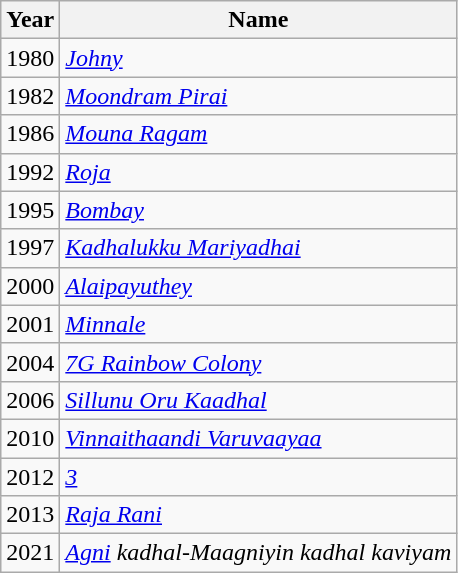<table class="wikitable sortable">
<tr>
<th>Year</th>
<th>Name</th>
</tr>
<tr>
<td>1980</td>
<td><a href='#'><em>Johny</em></a></td>
</tr>
<tr>
<td>1982</td>
<td><em><a href='#'>Moondram Pirai</a></em></td>
</tr>
<tr>
<td>1986</td>
<td><em><a href='#'>Mouna Ragam</a></em></td>
</tr>
<tr>
<td>1992</td>
<td><a href='#'><em>Roja</em></a></td>
</tr>
<tr>
<td>1995</td>
<td><a href='#'><em>Bombay</em></a></td>
</tr>
<tr>
<td>1997</td>
<td><em><a href='#'>Kadhalukku Mariyadhai</a></em></td>
</tr>
<tr>
<td>2000</td>
<td><em><a href='#'>Alaipayuthey</a></em></td>
</tr>
<tr>
<td>2001</td>
<td><em><a href='#'>Minnale</a></em></td>
</tr>
<tr>
<td>2004</td>
<td><em><a href='#'>7G Rainbow Colony</a></em></td>
</tr>
<tr>
<td>2006</td>
<td><em><a href='#'>Sillunu Oru Kaadhal</a></em></td>
</tr>
<tr>
<td>2010</td>
<td><em><a href='#'>Vinnaithaandi Varuvaayaa</a></em></td>
</tr>
<tr>
<td>2012</td>
<td><a href='#'><em>3</em></a></td>
</tr>
<tr>
<td>2013</td>
<td><a href='#'><em>Raja Rani</em></a></td>
</tr>
<tr>
<td>2021</td>
<td><em><a href='#'>Agni</a> kadhal-Maagniyin kadhal kaviyam</em></td>
</tr>
</table>
